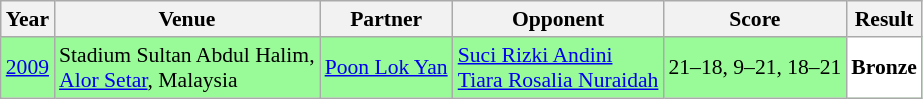<table class="sortable wikitable" style="font-size: 90%;">
<tr>
<th>Year</th>
<th>Venue</th>
<th>Partner</th>
<th>Opponent</th>
<th>Score</th>
<th>Result</th>
</tr>
<tr style="background:#98FB98">
<td align="center"><a href='#'>2009</a></td>
<td align="left">Stadium Sultan Abdul Halim,<br><a href='#'>Alor Setar</a>, Malaysia</td>
<td align="left"> <a href='#'>Poon Lok Yan</a></td>
<td align="left"> <a href='#'>Suci Rizki Andini</a> <br>  <a href='#'>Tiara Rosalia Nuraidah</a></td>
<td align="left">21–18, 9–21, 18–21</td>
<td style="text-align:left; background:white"> <strong>Bronze</strong></td>
</tr>
</table>
